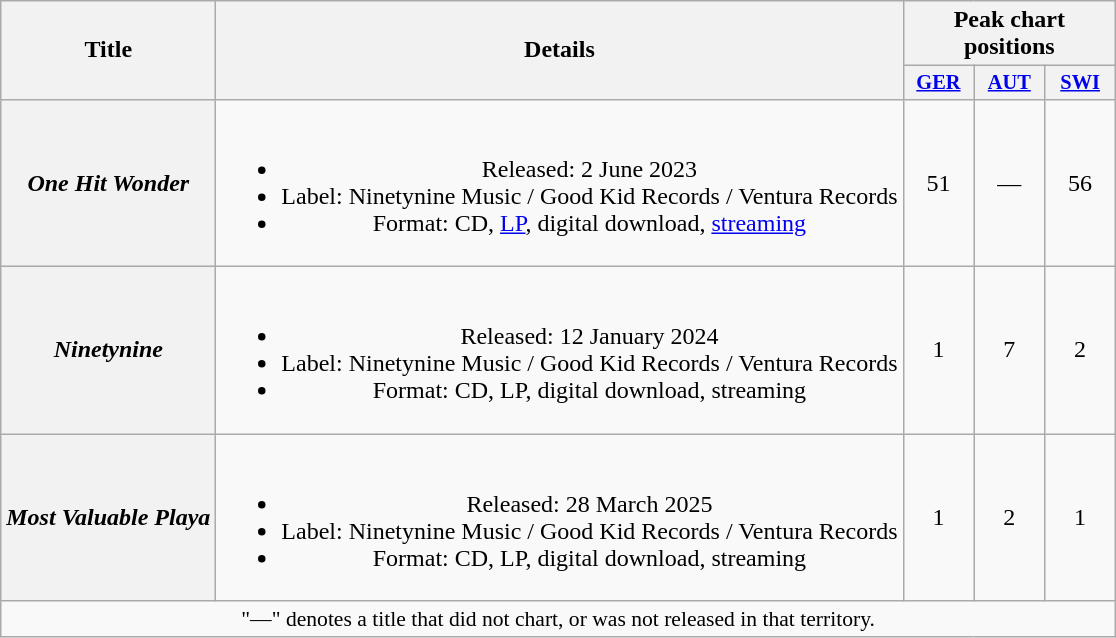<table class="wikitable plainrowheaders" style="text-align:center">
<tr>
<th scope="col" rowspan="2">Title</th>
<th scope="col" rowspan="2">Details</th>
<th scope="col" colspan="3">Peak chart positions</th>
</tr>
<tr>
<th scope="col" style="width:3em;font-size:85%"><a href='#'>GER</a><br></th>
<th scope="col" style="width:3em;font-size:85%"><a href='#'>AUT</a><br></th>
<th scope="col" style="width:3em;font-size:85%"><a href='#'>SWI</a><br></th>
</tr>
<tr>
<th scope="row"><em>One Hit Wonder</em></th>
<td><br><ul><li>Released: 2 June 2023</li><li>Label: Ninetynine Music / Good Kid Records / Ventura Records</li><li>Format: CD, <a href='#'>LP</a>, digital download, <a href='#'>streaming</a></li></ul></td>
<td>51</td>
<td>—</td>
<td>56</td>
</tr>
<tr>
<th scope="row"><em>Ninetynine</em></th>
<td><br><ul><li>Released: 12 January 2024</li><li>Label: Ninetynine Music / Good Kid Records / Ventura Records</li><li>Format: CD, LP, digital download, streaming</li></ul></td>
<td>1</td>
<td>7</td>
<td>2</td>
</tr>
<tr>
<th scope="row"><em>Most Valuable Playa</em></th>
<td><br><ul><li>Released: 28 March 2025</li><li>Label: Ninetynine Music / Good Kid Records / Ventura Records</li><li>Format: CD, LP, digital download, streaming</li></ul></td>
<td>1</td>
<td>2</td>
<td>1</td>
</tr>
<tr>
<td colspan="10" style="font-size:90%">"—" denotes a title that did not chart, or was not released in that territory.</td>
</tr>
</table>
